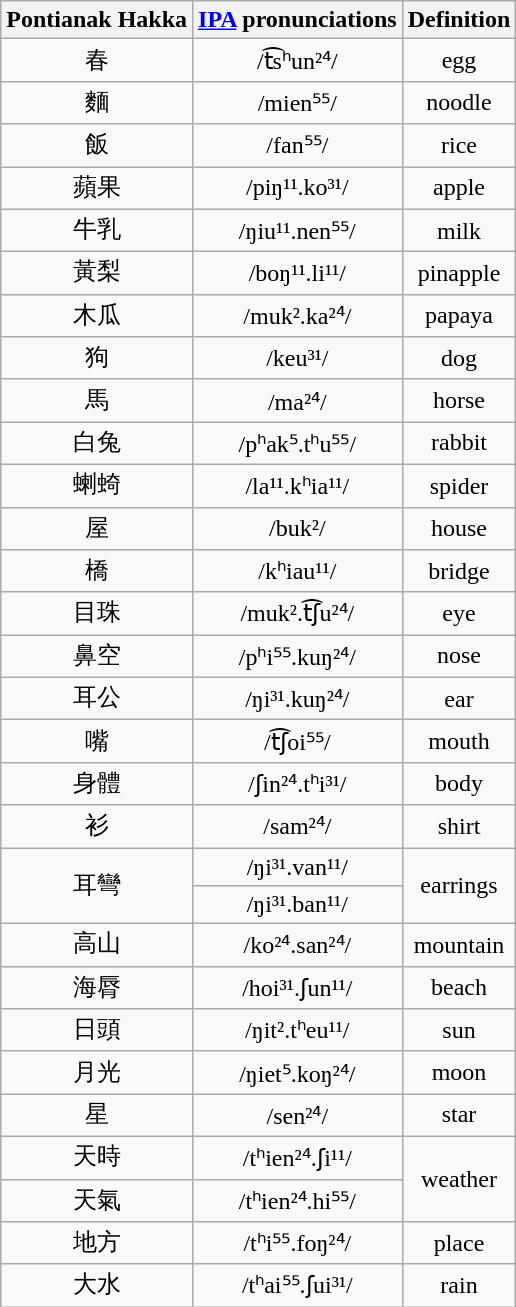<table class="wikitable">
<tr>
<th>Pontianak Hakka</th>
<th><a href='#'>IPA</a> pronunciations</th>
<th>Definition</th>
</tr>
<tr align="center">
<td>春</td>
<td>/t͡sʰun²⁴/</td>
<td>egg</td>
</tr>
<tr align="center">
<td>麵</td>
<td>/mien⁵⁵/</td>
<td>noodle</td>
</tr>
<tr align="center">
<td>飯</td>
<td>/fan⁵⁵/</td>
<td>rice</td>
</tr>
<tr align="center">
<td>蘋果</td>
<td>/piŋ¹¹.ko³¹/</td>
<td>apple</td>
</tr>
<tr align="center">
<td>牛乳</td>
<td>/ŋiu¹¹.nen⁵⁵/</td>
<td>milk</td>
</tr>
<tr align="center">
<td>黃梨</td>
<td>/boŋ¹¹.li¹¹/</td>
<td>pinapple</td>
</tr>
<tr align="center">
<td>木瓜</td>
<td>/muk².ka²⁴/</td>
<td>papaya</td>
</tr>
<tr align="center">
<td>狗</td>
<td>/keu³¹/</td>
<td>dog</td>
</tr>
<tr align="center">
<td>馬</td>
<td>/ma²⁴/</td>
<td>horse</td>
</tr>
<tr align="center">
<td>白兔</td>
<td>/pʰak⁵.tʰu⁵⁵/</td>
<td>rabbit</td>
</tr>
<tr align="center">
<td>蝲䗁</td>
<td>/la¹¹.kʰia¹¹/</td>
<td>spider</td>
</tr>
<tr align="center">
<td>屋</td>
<td>/buk²/</td>
<td>house</td>
</tr>
<tr align="center">
<td>橋</td>
<td>/kʰiau¹¹/</td>
<td>bridge</td>
</tr>
<tr align="center">
<td>目珠</td>
<td>/muk².t͡ʃu²⁴/</td>
<td>eye</td>
</tr>
<tr align="center">
<td>鼻空</td>
<td>/pʰi⁵⁵.kuŋ²⁴/</td>
<td>nose</td>
</tr>
<tr align="center">
<td>耳公</td>
<td>/ŋi³¹.kuŋ²⁴/</td>
<td>ear</td>
</tr>
<tr align="center">
<td>嘴</td>
<td>/t͡ʃoi⁵⁵/</td>
<td>mouth</td>
</tr>
<tr align="center">
<td>身體</td>
<td>/ʃin²⁴.tʰi³¹/</td>
<td>body</td>
</tr>
<tr align="center">
<td>衫</td>
<td>/sam²⁴/</td>
<td>shirt</td>
</tr>
<tr align="center">
<td rowspan="2">耳彎</td>
<td>/ŋi³¹.van¹¹/</td>
<td rowspan="2">earrings</td>
</tr>
<tr align="center">
<td>/ŋi³¹.ban¹¹/</td>
</tr>
<tr align="center">
<td>高山</td>
<td>/ko²⁴.san²⁴/</td>
<td>mountain</td>
</tr>
<tr align="center">
<td>海脣</td>
<td>/hoi³¹.ʃun¹¹/</td>
<td>beach</td>
</tr>
<tr align="center">
<td>日頭</td>
<td>/ŋit².tʰeu¹¹/</td>
<td>sun</td>
</tr>
<tr align="center">
<td>月光</td>
<td>/ŋiet⁵.koŋ²⁴/</td>
<td>moon</td>
</tr>
<tr align="center">
<td>星</td>
<td>/sen²⁴/</td>
<td>star</td>
</tr>
<tr align="center">
<td>天時</td>
<td>/tʰien²⁴.ʃi¹¹/</td>
<td rowspan="2">weather</td>
</tr>
<tr align="center">
<td>天氣</td>
<td>/tʰien²⁴.hi⁵⁵/</td>
</tr>
<tr align="center">
<td>地方</td>
<td>/tʰi⁵⁵.foŋ²⁴/</td>
<td>place</td>
</tr>
<tr align="center">
<td>大水</td>
<td>/tʰai⁵⁵.ʃui³¹/</td>
<td>rain</td>
</tr>
</table>
